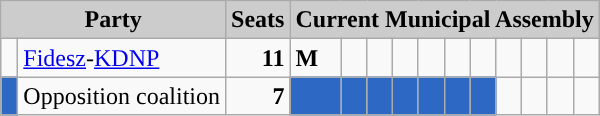<table class="wikitable">
<tr>
<th style="background:#ccc" colspan="2">Party</th>
<th style="background:#ccc">Seats</th>
<th style="background:#ccc" colspan="11">Current Municipal Assembly</th>
</tr>
<tr>
<td style="background-color: "> </td>
<td><a href='#'>Fidesz</a>-<a href='#'>KDNP</a></td>
<td style="text-align: right"><strong>11</strong></td>
<td style="background-color: "><span><strong>M</strong></span></td>
<td style="background-color: "> </td>
<td style="background-color: "> </td>
<td style="background-color: "> </td>
<td style="background-color: "> </td>
<td style="background-color: "> </td>
<td style="background-color: "> </td>
<td style="background-color: "> </td>
<td style="background-color: "> </td>
<td style="background-color: "> </td>
<td style="background-color: "> </td>
</tr>
<tr>
<td style="background-color: #2D68C4"> </td>
<td>Opposition coalition</td>
<td style="text-align: right"><strong>7</strong></td>
<td style="background-color: #2D68C4"> </td>
<td style="background-color: #2D68C4"> </td>
<td style="background-color: #2D68C4"> </td>
<td style="background-color: #2D68C4"> </td>
<td style="background-color: #2D68C4"> </td>
<td style="background-color: #2D68C4"> </td>
<td style="background-color: #2D68C4"> </td>
<td> </td>
<td> </td>
<td> </td>
<td> </td>
</tr>
</table>
